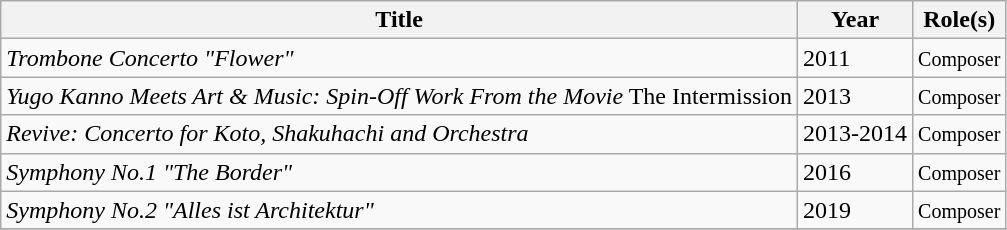<table class="wikitable">
<tr>
<th>Title</th>
<th>Year</th>
<th>Role(s)</th>
</tr>
<tr>
<td><em>Trombone Concerto "Flower"</em></td>
<td>2011</td>
<td><small>Composer</small></td>
</tr>
<tr>
<td><em>Yugo Kanno Meets Art & Music: Spin-Off Work From the Movie</em> The Intermission</td>
<td>2013</td>
<td><small>Composer</small></td>
</tr>
<tr>
<td><em>Revive: Concerto for Koto, Shakuhachi and Orchestra</em></td>
<td>2013-2014</td>
<td><small>Composer</small></td>
</tr>
<tr>
<td><em>Symphony No.1 "The Border"</em></td>
<td>2016</td>
<td><small>Composer</small></td>
</tr>
<tr>
<td><em>Symphony No.2 "Alles ist Architektur"</em></td>
<td>2019</td>
<td><small>Composer</small></td>
</tr>
<tr>
</tr>
</table>
